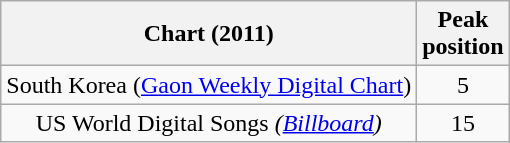<table class="wikitable sortable plainrowheaders" style="text-align:center;">
<tr>
<th>Chart (2011)</th>
<th>Peak<br>position</th>
</tr>
<tr>
<td rowspan="1">South Korea (<a href='#'>Gaon Weekly Digital Chart</a>)</td>
<td align="center">5</td>
</tr>
<tr>
<td rowspan="1">US World Digital Songs <em>(<a href='#'>Billboard</a>)</em></td>
<td align="center">15</td>
</tr>
</table>
